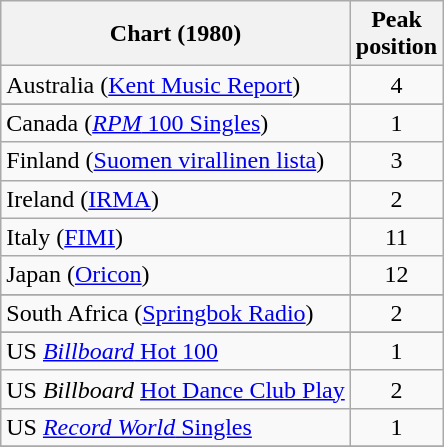<table class="wikitable sortable">
<tr>
<th>Chart (1980)</th>
<th>Peak<br>position</th>
</tr>
<tr>
<td>Australia (<a href='#'>Kent Music Report</a>)</td>
<td align="center">4</td>
</tr>
<tr>
</tr>
<tr>
</tr>
<tr>
<td>Canada (<a href='#'><em>RPM</em> 100 Singles</a>)</td>
<td align="center">1</td>
</tr>
<tr>
<td>Finland (<a href='#'>Suomen virallinen lista</a>)</td>
<td style="text-align:center;">3</td>
</tr>
<tr>
<td>Ireland (<a href='#'>IRMA</a>)</td>
<td align="center">2</td>
</tr>
<tr>
<td>Italy (<a href='#'>FIMI</a>)</td>
<td align="center">11</td>
</tr>
<tr>
<td>Japan (<a href='#'>Oricon</a>)</td>
<td align="center">12</td>
</tr>
<tr>
</tr>
<tr>
</tr>
<tr>
</tr>
<tr>
</tr>
<tr>
<td>South Africa (<a href='#'>Springbok Radio</a>)</td>
<td align="center">2</td>
</tr>
<tr>
</tr>
<tr>
</tr>
<tr>
</tr>
<tr>
<td>US <a href='#'><em>Billboard</em> Hot 100</a></td>
<td align="center">1</td>
</tr>
<tr>
<td>US <em>Billboard</em> <a href='#'>Hot Dance Club Play</a></td>
<td align="center">2</td>
</tr>
<tr>
<td>US <a href='#'><em>Record World</em> Singles</a></td>
<td align="center">1</td>
</tr>
<tr>
</tr>
</table>
